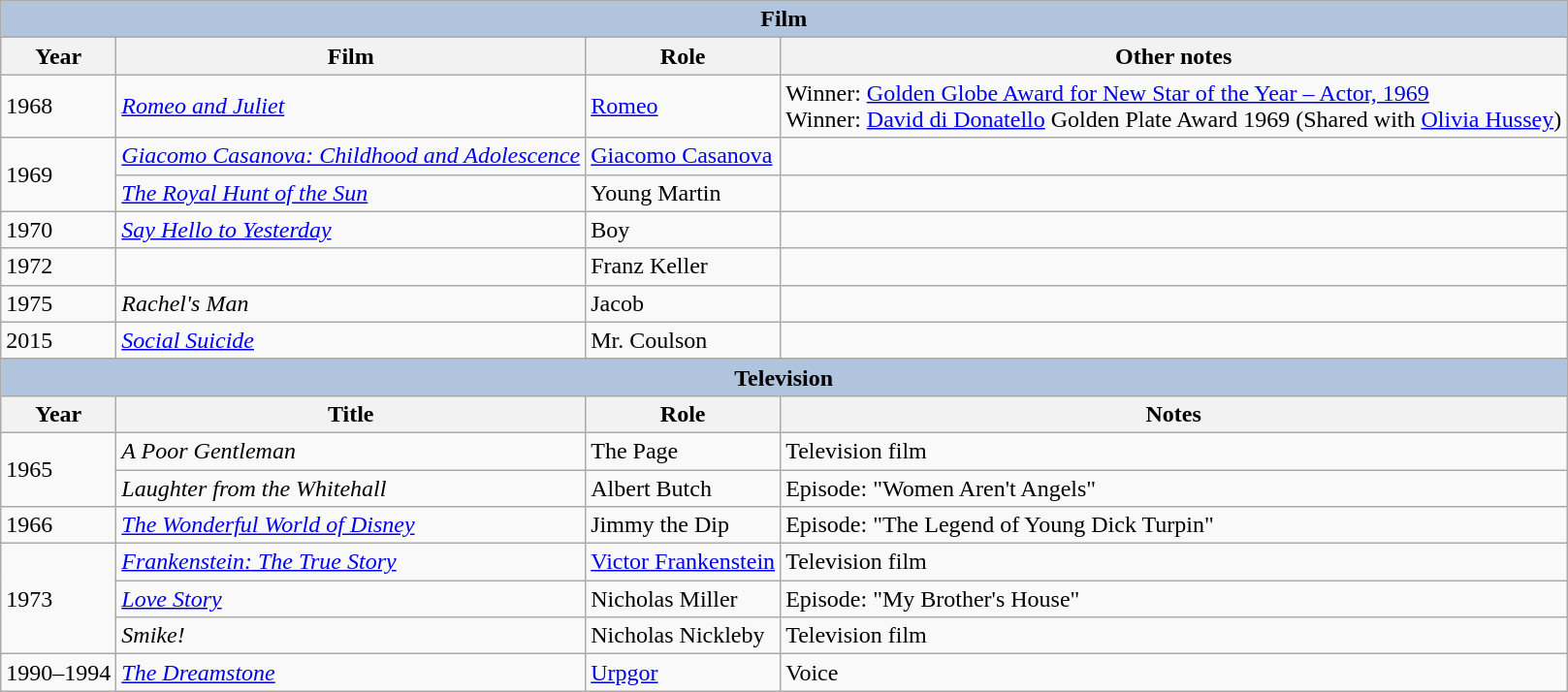<table class="wikitable" style="font-size: 100%;">
<tr>
<th colspan="4" style="background: LightSteelBlue;">Film</th>
</tr>
<tr>
<th>Year</th>
<th>Film</th>
<th>Role</th>
<th>Other notes</th>
</tr>
<tr>
<td>1968</td>
<td><em><a href='#'>Romeo and Juliet</a></em></td>
<td><a href='#'>Romeo</a></td>
<td>Winner: <a href='#'>Golden Globe Award for New Star of the Year – Actor, 1969</a><br>Winner: <a href='#'>David di Donatello</a> Golden Plate Award 1969 (Shared with <a href='#'>Olivia Hussey</a>)</td>
</tr>
<tr>
<td rowspan="2">1969</td>
<td><em><a href='#'>Giacomo Casanova: Childhood and Adolescence</a></em></td>
<td><a href='#'>Giacomo Casanova</a></td>
<td></td>
</tr>
<tr>
<td><em><a href='#'>The Royal Hunt of the Sun</a></em></td>
<td>Young Martin</td>
<td></td>
</tr>
<tr>
<td>1970</td>
<td><em><a href='#'>Say Hello to Yesterday</a></em></td>
<td>Boy</td>
<td></td>
</tr>
<tr>
<td>1972</td>
<td><em></em></td>
<td>Franz Keller</td>
<td></td>
</tr>
<tr>
<td>1975</td>
<td><em>Rachel's Man</em></td>
<td>Jacob</td>
<td></td>
</tr>
<tr>
<td>2015</td>
<td><em><a href='#'>Social Suicide</a></em></td>
<td>Mr. Coulson</td>
<td></td>
</tr>
<tr>
</tr>
<tr>
<th colspan="4" style="background: LightSteelBlue;">Television</th>
</tr>
<tr>
<th>Year</th>
<th>Title</th>
<th>Role</th>
<th>Notes</th>
</tr>
<tr>
<td rowspan="2">1965</td>
<td><em>A Poor Gentleman</em></td>
<td>The Page</td>
<td>Television film</td>
</tr>
<tr>
<td><em>Laughter from the Whitehall</em></td>
<td>Albert Butch</td>
<td>Episode: "Women Aren't Angels"</td>
</tr>
<tr>
<td>1966</td>
<td><em><a href='#'>The Wonderful World of Disney</a></em></td>
<td>Jimmy the Dip</td>
<td>Episode: "The Legend of Young Dick Turpin"</td>
</tr>
<tr>
<td rowspan="3">1973</td>
<td><em><a href='#'>Frankenstein: The True Story</a></em></td>
<td><a href='#'>Victor Frankenstein</a></td>
<td>Television film</td>
</tr>
<tr>
<td><em><a href='#'>Love Story</a></em></td>
<td>Nicholas Miller</td>
<td>Episode: "My Brother's House"</td>
</tr>
<tr>
<td><em>Smike!</em></td>
<td>Nicholas Nickleby</td>
<td>Television film</td>
</tr>
<tr>
<td>1990–1994</td>
<td><em><a href='#'>The Dreamstone</a></em></td>
<td><a href='#'>Urpgor</a></td>
<td>Voice</td>
</tr>
</table>
